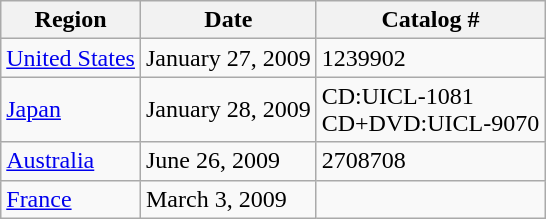<table class="wikitable">
<tr>
<th>Region</th>
<th>Date</th>
<th>Catalog #</th>
</tr>
<tr>
<td><a href='#'>United States</a></td>
<td>January 27, 2009</td>
<td>1239902</td>
</tr>
<tr>
<td><a href='#'>Japan</a></td>
<td>January 28, 2009</td>
<td>CD:UICL-1081<br>CD+DVD:UICL-9070</td>
</tr>
<tr>
<td><a href='#'>Australia</a></td>
<td>June 26, 2009</td>
<td>2708708</td>
</tr>
<tr>
<td><a href='#'>France</a></td>
<td>March 3, 2009</td>
<td></td>
</tr>
</table>
